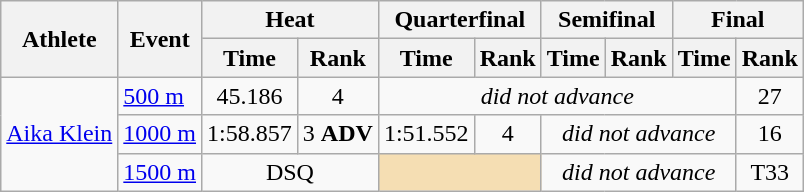<table class="wikitable">
<tr>
<th rowspan="2">Athlete</th>
<th rowspan="2">Event</th>
<th colspan="2">Heat</th>
<th colspan="2">Quarterfinal</th>
<th colspan="2">Semifinal</th>
<th colspan="2">Final</th>
</tr>
<tr>
<th>Time</th>
<th>Rank</th>
<th>Time</th>
<th>Rank</th>
<th>Time</th>
<th>Rank</th>
<th>Time</th>
<th>Rank</th>
</tr>
<tr>
<td rowspan=3><a href='#'>Aika Klein</a></td>
<td><a href='#'>500 m</a></td>
<td align="center">45.186</td>
<td align="center">4</td>
<td colspan=5 align="center"><em>did not advance</em></td>
<td align="center">27</td>
</tr>
<tr>
<td><a href='#'>1000 m</a></td>
<td align="center">1:58.857</td>
<td align="center">3 <strong>ADV</strong></td>
<td align="center">1:51.552</td>
<td align="center">4</td>
<td colspan=3 align="center"><em>did not advance</em></td>
<td align="center">16</td>
</tr>
<tr>
<td><a href='#'>1500 m</a></td>
<td colspan=2 align="center">DSQ</td>
<td colspan=2 align="center" bgcolor="wheat"></td>
<td colspan=3 align="center"><em>did not advance</em></td>
<td align="center">T33</td>
</tr>
</table>
